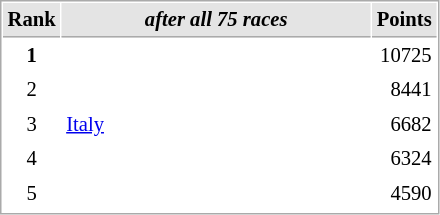<table cellspacing="1" cellpadding="3" style="border:1px solid #aaa; font-size:86%;">
<tr style="background:#e4e4e4;">
<th style="border-bottom:1px solid #aaa; width:10px;">Rank</th>
<th style="border-bottom:1px solid #aaa; width:200px; white-space:nowrap;"><em>after all 75 races</em></th>
<th style="border-bottom:1px solid #aaa; width:20px;">Points</th>
</tr>
<tr>
<td style="text-align:center;"><strong>1</strong></td>
<td><strong></strong></td>
<td align="right">10725</td>
</tr>
<tr>
<td style="text-align:center;">2</td>
<td> </td>
<td align="right">8441</td>
</tr>
<tr>
<td style="text-align:center;">3</td>
<td> <a href='#'>Italy</a></td>
<td align="right">6682</td>
</tr>
<tr>
<td style="text-align:center;">4</td>
<td></td>
<td align="right">6324</td>
</tr>
<tr>
<td style="text-align:center;">5</td>
<td></td>
<td align="right">4590</td>
</tr>
<tr>
</tr>
</table>
